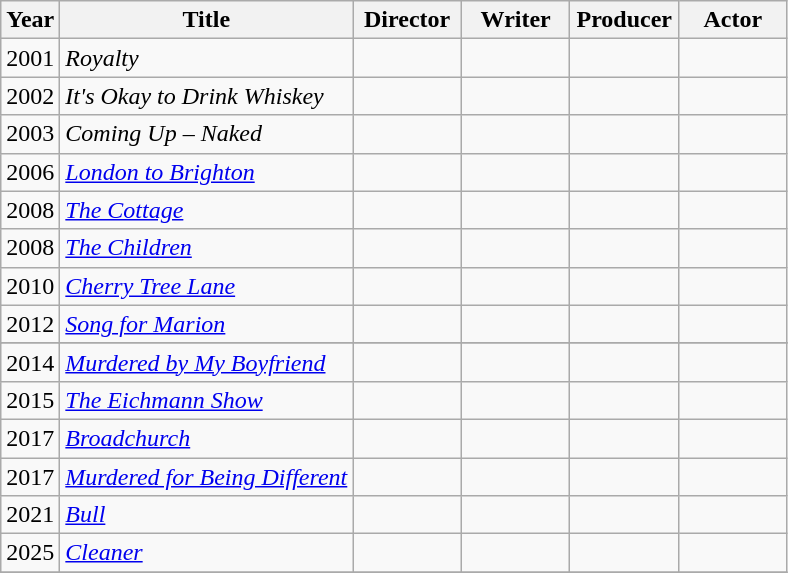<table class="wikitable">
<tr>
<th>Year</th>
<th>Title</th>
<th width=65>Director</th>
<th width=65>Writer</th>
<th width=65>Producer</th>
<th width=65>Actor</th>
</tr>
<tr>
<td>2001</td>
<td><em>Royalty</em></td>
<td></td>
<td></td>
<td></td>
<td></td>
</tr>
<tr>
<td>2002</td>
<td><em>It's Okay to Drink Whiskey</em></td>
<td></td>
<td></td>
<td></td>
<td></td>
</tr>
<tr>
<td>2003</td>
<td><em>Coming Up – Naked</em></td>
<td></td>
<td></td>
<td></td>
<td></td>
</tr>
<tr>
<td>2006</td>
<td><em><a href='#'>London to Brighton</a></em></td>
<td></td>
<td></td>
<td></td>
<td></td>
</tr>
<tr>
<td>2008</td>
<td><em><a href='#'>The Cottage</a></em></td>
<td></td>
<td></td>
<td></td>
<td></td>
</tr>
<tr>
<td>2008</td>
<td><em><a href='#'>The Children</a></em></td>
<td></td>
<td></td>
<td></td>
<td></td>
</tr>
<tr>
<td>2010</td>
<td><em><a href='#'>Cherry Tree Lane</a></em></td>
<td></td>
<td></td>
<td></td>
<td></td>
</tr>
<tr>
<td>2012</td>
<td><em><a href='#'>Song for Marion</a></em></td>
<td></td>
<td></td>
<td></td>
<td></td>
</tr>
<tr>
</tr>
<tr>
<td>2014</td>
<td><em><a href='#'>Murdered by My Boyfriend</a></em></td>
<td></td>
<td></td>
<td></td>
<td></td>
</tr>
<tr>
<td>2015</td>
<td><em><a href='#'>The Eichmann Show</a></em></td>
<td></td>
<td></td>
<td></td>
<td></td>
</tr>
<tr>
<td>2017</td>
<td><em><a href='#'>Broadchurch</a></em></td>
<td></td>
<td></td>
<td></td>
<td></td>
</tr>
<tr>
<td>2017</td>
<td><em><a href='#'>Murdered for Being Different</a></em></td>
<td></td>
<td></td>
<td></td>
<td></td>
</tr>
<tr>
<td>2021</td>
<td><em><a href='#'>Bull</a></em></td>
<td></td>
<td></td>
<td></td>
<td></td>
</tr>
<tr>
<td>2025</td>
<td><em><a href='#'>Cleaner</a></em></td>
<td></td>
<td></td>
<td></td>
<td></td>
</tr>
<tr>
</tr>
</table>
